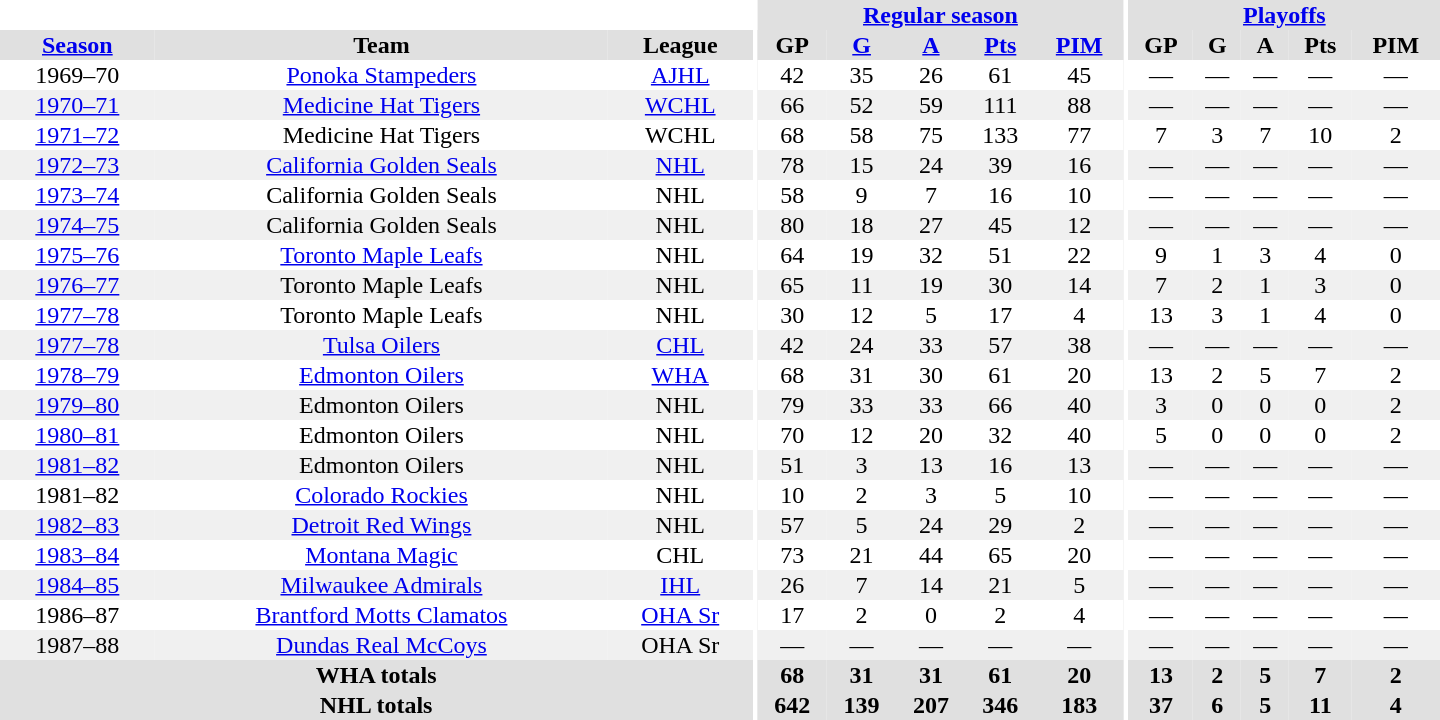<table border="0" cellpadding="1" cellspacing="0" style="text-align:center; width:60em">
<tr bgcolor="#e0e0e0">
<th colspan="3" bgcolor="#ffffff"></th>
<th rowspan="100" bgcolor="#ffffff"></th>
<th colspan="5"><a href='#'>Regular season</a></th>
<th rowspan="100" bgcolor="#ffffff"></th>
<th colspan="5"><a href='#'>Playoffs</a></th>
</tr>
<tr bgcolor="#e0e0e0">
<th><a href='#'>Season</a></th>
<th>Team</th>
<th>League</th>
<th>GP</th>
<th><a href='#'>G</a></th>
<th><a href='#'>A</a></th>
<th><a href='#'>Pts</a></th>
<th><a href='#'>PIM</a></th>
<th>GP</th>
<th>G</th>
<th>A</th>
<th>Pts</th>
<th>PIM</th>
</tr>
<tr>
<td>1969–70</td>
<td><a href='#'>Ponoka Stampeders</a></td>
<td><a href='#'>AJHL</a></td>
<td>42</td>
<td>35</td>
<td>26</td>
<td>61</td>
<td>45</td>
<td>—</td>
<td>—</td>
<td>—</td>
<td>—</td>
<td>—</td>
</tr>
<tr bgcolor="#f0f0f0">
<td><a href='#'>1970–71</a></td>
<td><a href='#'>Medicine Hat Tigers</a></td>
<td><a href='#'>WCHL</a></td>
<td>66</td>
<td>52</td>
<td>59</td>
<td>111</td>
<td>88</td>
<td>—</td>
<td>—</td>
<td>—</td>
<td>—</td>
<td>—</td>
</tr>
<tr>
<td><a href='#'>1971–72</a></td>
<td>Medicine Hat Tigers</td>
<td>WCHL</td>
<td>68</td>
<td>58</td>
<td>75</td>
<td>133</td>
<td>77</td>
<td>7</td>
<td>3</td>
<td>7</td>
<td>10</td>
<td>2</td>
</tr>
<tr bgcolor="#f0f0f0">
<td><a href='#'>1972–73</a></td>
<td><a href='#'>California Golden Seals</a></td>
<td><a href='#'>NHL</a></td>
<td>78</td>
<td>15</td>
<td>24</td>
<td>39</td>
<td>16</td>
<td>—</td>
<td>—</td>
<td>—</td>
<td>—</td>
<td>—</td>
</tr>
<tr>
<td><a href='#'>1973–74</a></td>
<td>California Golden Seals</td>
<td>NHL</td>
<td>58</td>
<td>9</td>
<td>7</td>
<td>16</td>
<td>10</td>
<td>—</td>
<td>—</td>
<td>—</td>
<td>—</td>
<td>—</td>
</tr>
<tr bgcolor="#f0f0f0">
<td><a href='#'>1974–75</a></td>
<td>California Golden Seals</td>
<td>NHL</td>
<td>80</td>
<td>18</td>
<td>27</td>
<td>45</td>
<td>12</td>
<td>—</td>
<td>—</td>
<td>—</td>
<td>—</td>
<td>—</td>
</tr>
<tr>
<td><a href='#'>1975–76</a></td>
<td><a href='#'>Toronto Maple Leafs</a></td>
<td>NHL</td>
<td>64</td>
<td>19</td>
<td>32</td>
<td>51</td>
<td>22</td>
<td>9</td>
<td>1</td>
<td>3</td>
<td>4</td>
<td>0</td>
</tr>
<tr bgcolor="#f0f0f0">
<td><a href='#'>1976–77</a></td>
<td>Toronto Maple Leafs</td>
<td>NHL</td>
<td>65</td>
<td>11</td>
<td>19</td>
<td>30</td>
<td>14</td>
<td>7</td>
<td>2</td>
<td>1</td>
<td>3</td>
<td>0</td>
</tr>
<tr>
<td><a href='#'>1977–78</a></td>
<td>Toronto Maple Leafs</td>
<td>NHL</td>
<td>30</td>
<td>12</td>
<td>5</td>
<td>17</td>
<td>4</td>
<td>13</td>
<td>3</td>
<td>1</td>
<td>4</td>
<td>0</td>
</tr>
<tr bgcolor="#f0f0f0">
<td><a href='#'>1977–78</a></td>
<td><a href='#'>Tulsa Oilers</a></td>
<td><a href='#'>CHL</a></td>
<td>42</td>
<td>24</td>
<td>33</td>
<td>57</td>
<td>38</td>
<td>—</td>
<td>—</td>
<td>—</td>
<td>—</td>
<td>—</td>
</tr>
<tr>
<td><a href='#'>1978–79</a></td>
<td><a href='#'>Edmonton Oilers</a></td>
<td><a href='#'>WHA</a></td>
<td>68</td>
<td>31</td>
<td>30</td>
<td>61</td>
<td>20</td>
<td>13</td>
<td>2</td>
<td>5</td>
<td>7</td>
<td>2</td>
</tr>
<tr bgcolor="#f0f0f0">
<td><a href='#'>1979–80</a></td>
<td>Edmonton Oilers</td>
<td>NHL</td>
<td>79</td>
<td>33</td>
<td>33</td>
<td>66</td>
<td>40</td>
<td>3</td>
<td>0</td>
<td>0</td>
<td>0</td>
<td>2</td>
</tr>
<tr>
<td><a href='#'>1980–81</a></td>
<td>Edmonton Oilers</td>
<td>NHL</td>
<td>70</td>
<td>12</td>
<td>20</td>
<td>32</td>
<td>40</td>
<td>5</td>
<td>0</td>
<td>0</td>
<td>0</td>
<td>2</td>
</tr>
<tr bgcolor="#f0f0f0">
<td><a href='#'>1981–82</a></td>
<td>Edmonton Oilers</td>
<td>NHL</td>
<td>51</td>
<td>3</td>
<td>13</td>
<td>16</td>
<td>13</td>
<td>—</td>
<td>—</td>
<td>—</td>
<td>—</td>
<td>—</td>
</tr>
<tr>
<td>1981–82</td>
<td><a href='#'>Colorado Rockies</a></td>
<td>NHL</td>
<td>10</td>
<td>2</td>
<td>3</td>
<td>5</td>
<td>10</td>
<td>—</td>
<td>—</td>
<td>—</td>
<td>—</td>
<td>—</td>
</tr>
<tr bgcolor="#f0f0f0">
<td><a href='#'>1982–83</a></td>
<td><a href='#'>Detroit Red Wings</a></td>
<td>NHL</td>
<td>57</td>
<td>5</td>
<td>24</td>
<td>29</td>
<td>2</td>
<td>—</td>
<td>—</td>
<td>—</td>
<td>—</td>
<td>—</td>
</tr>
<tr>
<td><a href='#'>1983–84</a></td>
<td><a href='#'>Montana Magic</a></td>
<td>CHL</td>
<td>73</td>
<td>21</td>
<td>44</td>
<td>65</td>
<td>20</td>
<td>—</td>
<td>—</td>
<td>—</td>
<td>—</td>
<td>—</td>
</tr>
<tr bgcolor="#f0f0f0">
<td><a href='#'>1984–85</a></td>
<td><a href='#'>Milwaukee Admirals</a></td>
<td><a href='#'>IHL</a></td>
<td>26</td>
<td>7</td>
<td>14</td>
<td>21</td>
<td>5</td>
<td>—</td>
<td>—</td>
<td>—</td>
<td>—</td>
<td>—</td>
</tr>
<tr>
<td>1986–87</td>
<td><a href='#'>Brantford Motts Clamatos</a></td>
<td><a href='#'>OHA Sr</a></td>
<td>17</td>
<td>2</td>
<td>0</td>
<td>2</td>
<td>4</td>
<td>—</td>
<td>—</td>
<td>—</td>
<td>—</td>
<td>—</td>
</tr>
<tr bgcolor="#f0f0f0">
<td>1987–88</td>
<td><a href='#'>Dundas Real McCoys</a></td>
<td>OHA Sr</td>
<td>—</td>
<td>—</td>
<td>—</td>
<td>—</td>
<td>—</td>
<td>—</td>
<td>—</td>
<td>—</td>
<td>—</td>
<td>—</td>
</tr>
<tr bgcolor="#e0e0e0">
<th colspan="3">WHA totals</th>
<th>68</th>
<th>31</th>
<th>31</th>
<th>61</th>
<th>20</th>
<th>13</th>
<th>2</th>
<th>5</th>
<th>7</th>
<th>2</th>
</tr>
<tr bgcolor="#e0e0e0">
<th colspan="3">NHL totals</th>
<th>642</th>
<th>139</th>
<th>207</th>
<th>346</th>
<th>183</th>
<th>37</th>
<th>6</th>
<th>5</th>
<th>11</th>
<th>4</th>
</tr>
</table>
